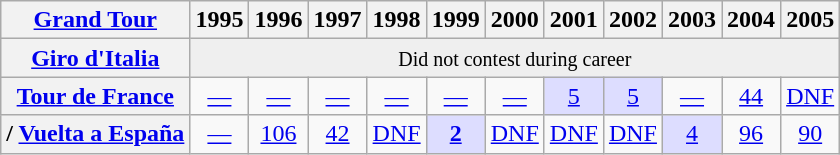<table class="wikitable plainrowheaders">
<tr>
<th scope="col"><a href='#'>Grand Tour</a></th>
<th scope="col">1995</th>
<th scope="col">1996</th>
<th scope="col">1997</th>
<th scope="col">1998</th>
<th scope="col">1999</th>
<th scope="col">2000</th>
<th scope="col">2001</th>
<th scope="col">2002</th>
<th scope="col">2003</th>
<th scope="col">2004</th>
<th scope="col">2005</th>
</tr>
<tr style="text-align:center;">
<th scope="row"> <a href='#'>Giro d'Italia</a></th>
<td style="text-align:center; background:#efefef;" colspan=11><small>Did not contest during career</small></td>
</tr>
<tr style="text-align:center;">
<th scope="row"> <a href='#'>Tour de France</a></th>
<td><a href='#'>—</a></td>
<td><a href='#'>—</a></td>
<td><a href='#'>—</a></td>
<td><a href='#'>—</a></td>
<td><a href='#'>—</a></td>
<td><a href='#'>—</a></td>
<td style="background:#ddddff;"><a href='#'>5</a></td>
<td style="background:#ddddff;"><a href='#'>5</a></td>
<td><a href='#'>—</a></td>
<td><a href='#'>44</a></td>
<td><a href='#'>DNF</a></td>
</tr>
<tr style="text-align:center;">
<th scope="row">/ <a href='#'>Vuelta a España</a></th>
<td><a href='#'>—</a></td>
<td><a href='#'>106</a></td>
<td><a href='#'>42</a></td>
<td><a href='#'>DNF</a></td>
<td style="background:#ddddff;"><a href='#'><strong>2</strong></a></td>
<td><a href='#'>DNF</a></td>
<td><a href='#'>DNF</a></td>
<td><a href='#'>DNF</a></td>
<td style="background:#ddddff;"><a href='#'>4</a></td>
<td><a href='#'>96</a></td>
<td><a href='#'>90</a></td>
</tr>
</table>
